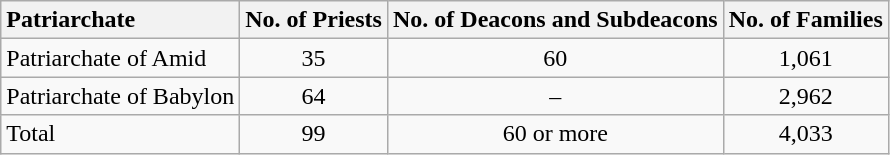<table class="wikitable" style="text-align:center">
<tr>
<th style="text-align:left">Patriarchate</th>
<th>No. of Priests</th>
<th>No. of Deacons and Subdeacons</th>
<th>No. of Families</th>
</tr>
<tr>
<td style="text-align:left">Patriarchate of Amid</td>
<td>35</td>
<td>60</td>
<td>1,061</td>
</tr>
<tr>
<td style="text-align:left">Patriarchate of Babylon</td>
<td>64</td>
<td>–</td>
<td>2,962</td>
</tr>
<tr>
<td style="text-align:left">Total</td>
<td>99</td>
<td>60 or more</td>
<td>4,033</td>
</tr>
</table>
